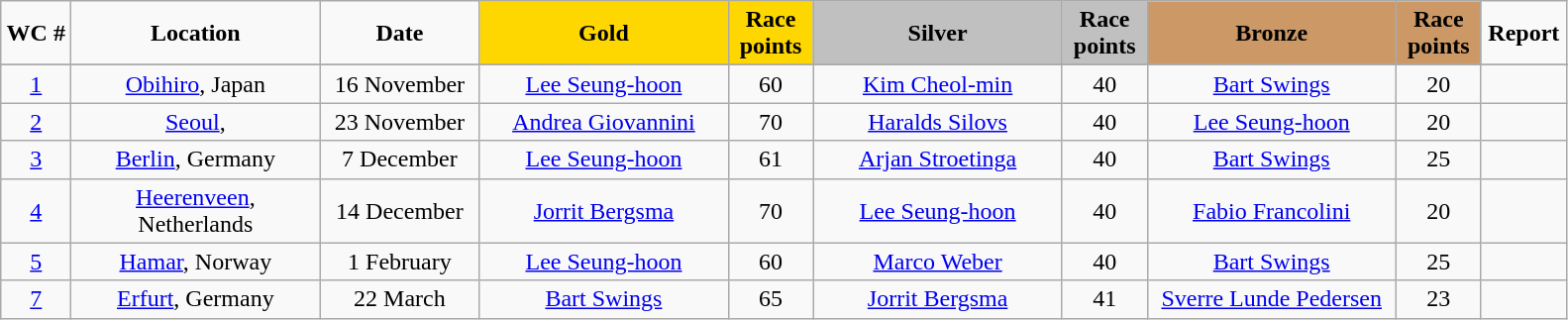<table class="wikitable">
<tr>
<td width="40" align="center"><strong>WC #</strong></td>
<td width="160" align="center"><strong>Location</strong></td>
<td width="100" align="center"><strong>Date</strong></td>
<td width="160" bgcolor="gold" align="center"><strong>Gold</strong></td>
<td width="50" bgcolor="gold" align="center"><strong>Race points</strong></td>
<td width="160" bgcolor="silver" align="center"><strong>Silver</strong></td>
<td width="50" bgcolor="silver" align="center"><strong>Race points</strong></td>
<td width="160" bgcolor="#CC9966" align="center"><strong>Bronze</strong></td>
<td width="50" bgcolor="#CC9966" align="center"><strong>Race points</strong></td>
<td width="50" align="center"><strong>Report</strong></td>
</tr>
<tr bgcolor="#cccccc">
</tr>
<tr>
<td align="center"><a href='#'>1</a></td>
<td align="center"><a href='#'>Obihiro</a>, Japan</td>
<td align="center">16 November</td>
<td align="center"><a href='#'>Lee Seung-hoon</a><br><small></small></td>
<td align="center">60</td>
<td align="center"><a href='#'>Kim Cheol-min</a><br><small></small></td>
<td align="center">40</td>
<td align="center"><a href='#'>Bart Swings</a><br><small></small></td>
<td align="center">20</td>
<td align="center"></td>
</tr>
<tr>
<td align="center"><a href='#'>2</a></td>
<td align="center"><a href='#'>Seoul</a>, </td>
<td align="center">23 November</td>
<td align="center"><a href='#'>Andrea Giovannini</a><br><small></small></td>
<td align="center">70</td>
<td align="center"><a href='#'>Haralds Silovs</a><br><small></small></td>
<td align="center">40</td>
<td align="center"><a href='#'>Lee Seung-hoon</a><br><small></small></td>
<td align="center">20</td>
<td align="center"></td>
</tr>
<tr>
<td align="center"><a href='#'>3</a></td>
<td align="center"><a href='#'>Berlin</a>, Germany</td>
<td align="center">7 December</td>
<td align="center"><a href='#'>Lee Seung-hoon</a><br><small></small></td>
<td align="center">61</td>
<td align="center"><a href='#'>Arjan Stroetinga</a><br><small></small></td>
<td align="center">40</td>
<td align="center"><a href='#'>Bart Swings</a><br><small></small></td>
<td align="center">25</td>
<td align="center"></td>
</tr>
<tr>
<td align="center"><a href='#'>4</a></td>
<td align="center"><a href='#'>Heerenveen</a>, Netherlands</td>
<td align="center">14 December</td>
<td align="center"><a href='#'>Jorrit Bergsma</a><br><small></small></td>
<td align="center">70</td>
<td align="center"><a href='#'>Lee Seung-hoon</a><br><small></small></td>
<td align="center">40</td>
<td align="center"><a href='#'>Fabio Francolini</a><br><small></small></td>
<td align="center">20</td>
<td align="center"></td>
</tr>
<tr>
<td align="center"><a href='#'>5</a></td>
<td align="center"><a href='#'>Hamar</a>, Norway</td>
<td align="center">1 February</td>
<td align="center"><a href='#'>Lee Seung-hoon</a><br><small></small></td>
<td align="center">60</td>
<td align="center"><a href='#'>Marco Weber</a><br><small></small></td>
<td align="center">40</td>
<td align="center"><a href='#'>Bart Swings</a><br><small></small></td>
<td align="center">25</td>
<td align="center"></td>
</tr>
<tr>
<td align="center"><a href='#'>7</a></td>
<td align="center"><a href='#'>Erfurt</a>, Germany</td>
<td align="center">22 March</td>
<td align="center"><a href='#'>Bart Swings</a><br><small></small></td>
<td align="center">65</td>
<td align="center"><a href='#'>Jorrit Bergsma</a><br><small></small></td>
<td align="center">41</td>
<td align="center"><a href='#'>Sverre Lunde Pedersen</a><br><small></small></td>
<td align="center">23</td>
<td align="center"></td>
</tr>
</table>
